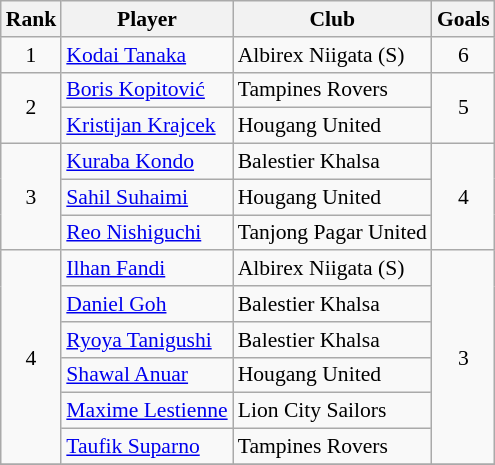<table class="wikitable plainrowheaders sortable" style="font-size:90%">
<tr>
<th>Rank</th>
<th>Player</th>
<th>Club</th>
<th>Goals</th>
</tr>
<tr>
<td align="center" rowspan="1">1</td>
<td> <a href='#'>Kodai Tanaka</a></td>
<td>Albirex Niigata (S)</td>
<td align="center" rowspan="1">6</td>
</tr>
<tr>
<td align="center" rowspan="2">2</td>
<td> <a href='#'>Boris Kopitović</a></td>
<td>Tampines Rovers</td>
<td align="center" rowspan="2">5</td>
</tr>
<tr>
<td> <a href='#'>Kristijan Krajcek</a></td>
<td>Hougang United</td>
</tr>
<tr>
<td align="center" rowspan="3">3</td>
<td> <a href='#'>Kuraba Kondo</a></td>
<td>Balestier Khalsa</td>
<td align="center" rowspan="3">4</td>
</tr>
<tr>
<td> <a href='#'>Sahil Suhaimi</a></td>
<td>Hougang United</td>
</tr>
<tr>
<td> <a href='#'>Reo Nishiguchi</a></td>
<td>Tanjong Pagar United</td>
</tr>
<tr>
<td align="center" rowspan="6">4</td>
<td> <a href='#'>Ilhan Fandi</a></td>
<td>Albirex Niigata (S)</td>
<td align="center" rowspan="6">3</td>
</tr>
<tr>
<td> <a href='#'>Daniel Goh</a></td>
<td>Balestier Khalsa</td>
</tr>
<tr>
<td> <a href='#'>Ryoya Tanigushi</a></td>
<td>Balestier Khalsa</td>
</tr>
<tr>
<td> <a href='#'>Shawal Anuar</a></td>
<td>Hougang United</td>
</tr>
<tr>
<td> <a href='#'>Maxime Lestienne</a></td>
<td>Lion City Sailors</td>
</tr>
<tr>
<td> <a href='#'>Taufik Suparno</a></td>
<td>Tampines Rovers</td>
</tr>
<tr>
</tr>
</table>
